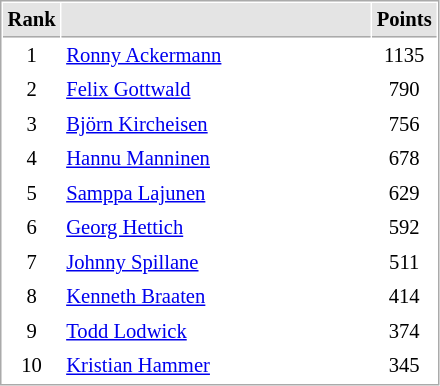<table cellspacing="1" cellpadding="3" style="border:1px solid #AAAAAA;font-size:86%">
<tr bgcolor="#E4E4E4">
<th style="border-bottom:1px solid #AAAAAA" width=10>Rank</th>
<th style="border-bottom:1px solid #AAAAAA" width=200></th>
<th style="border-bottom:1px solid #AAAAAA" width=20>Points</th>
</tr>
<tr align="center">
<td>1</td>
<td align="left"> <a href='#'>Ronny Ackermann</a></td>
<td>1135</td>
</tr>
<tr align="center">
<td>2</td>
<td align="left"> <a href='#'>Felix Gottwald</a></td>
<td>790</td>
</tr>
<tr align="center">
<td>3</td>
<td align="left"> <a href='#'>Björn Kircheisen</a></td>
<td>756</td>
</tr>
<tr align="center">
<td>4</td>
<td align="left"> <a href='#'>Hannu Manninen</a></td>
<td>678</td>
</tr>
<tr align="center">
<td>5</td>
<td align="left"> <a href='#'>Samppa Lajunen</a></td>
<td>629</td>
</tr>
<tr align="center">
<td>6</td>
<td align="left"> <a href='#'>Georg Hettich</a></td>
<td>592</td>
</tr>
<tr align="center">
<td>7</td>
<td align="left"> <a href='#'>Johnny Spillane</a></td>
<td>511</td>
</tr>
<tr align="center">
<td>8</td>
<td align="left"> <a href='#'>Kenneth Braaten</a></td>
<td>414</td>
</tr>
<tr align="center">
<td>9</td>
<td align="left"> <a href='#'>Todd Lodwick</a></td>
<td>374</td>
</tr>
<tr align="center">
<td>10</td>
<td align="left"> <a href='#'>Kristian Hammer</a></td>
<td>345</td>
</tr>
</table>
